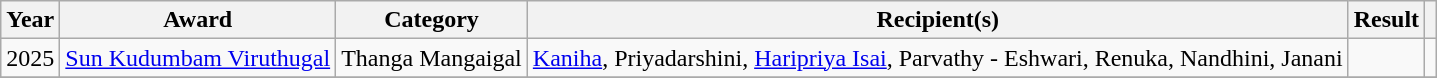<table class="wikitable plainrowheaders sortable">
<tr>
<th scope="col">Year</th>
<th scope="col">Award</th>
<th scope="col">Category</th>
<th scope="col">Recipient(s)</th>
<th scope="col" class="unsortable">Result</th>
<th scope="col" class="unsortable"></th>
</tr>
<tr>
<td>2025</td>
<td><a href='#'>Sun Kudumbam Viruthugal</a></td>
<td>Thanga Mangaigal</td>
<td><a href='#'>Kaniha</a>, Priyadarshini, <a href='#'>Haripriya Isai</a>, Parvathy - Eshwari, Renuka, Nandhini, Janani</td>
<td></td>
<td></td>
</tr>
<tr>
</tr>
</table>
